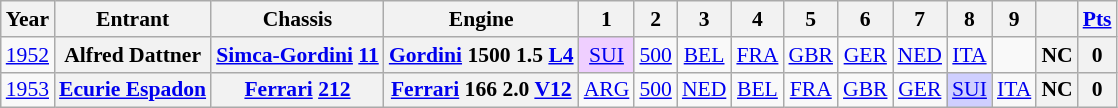<table class="wikitable" style="text-align:center; font-size:90%">
<tr>
<th>Year</th>
<th>Entrant</th>
<th>Chassis</th>
<th>Engine</th>
<th>1</th>
<th>2</th>
<th>3</th>
<th>4</th>
<th>5</th>
<th>6</th>
<th>7</th>
<th>8</th>
<th>9</th>
<th></th>
<th><a href='#'>Pts</a></th>
</tr>
<tr>
<td><a href='#'>1952</a></td>
<th>Alfred Dattner</th>
<th><a href='#'>Simca-Gordini</a> <a href='#'>11</a></th>
<th><a href='#'>Gordini</a> 1500 1.5 <a href='#'>L4</a></th>
<td style="background:#EFCFFF;"><a href='#'>SUI</a><br></td>
<td><a href='#'>500</a></td>
<td><a href='#'>BEL</a></td>
<td><a href='#'>FRA</a></td>
<td><a href='#'>GBR</a></td>
<td><a href='#'>GER</a></td>
<td><a href='#'>NED</a></td>
<td><a href='#'>ITA</a></td>
<td></td>
<th>NC</th>
<th>0</th>
</tr>
<tr>
<td><a href='#'>1953</a></td>
<th><a href='#'>Ecurie Espadon</a></th>
<th><a href='#'>Ferrari</a> <a href='#'>212</a></th>
<th><a href='#'>Ferrari</a> 166 2.0 <a href='#'>V12</a></th>
<td><a href='#'>ARG</a></td>
<td><a href='#'>500</a></td>
<td><a href='#'>NED</a></td>
<td><a href='#'>BEL</a></td>
<td><a href='#'>FRA</a></td>
<td><a href='#'>GBR</a></td>
<td><a href='#'>GER</a></td>
<td style="background:#CFCFFF;"><a href='#'>SUI</a><br></td>
<td><a href='#'>ITA</a></td>
<th>NC</th>
<th>0</th>
</tr>
</table>
